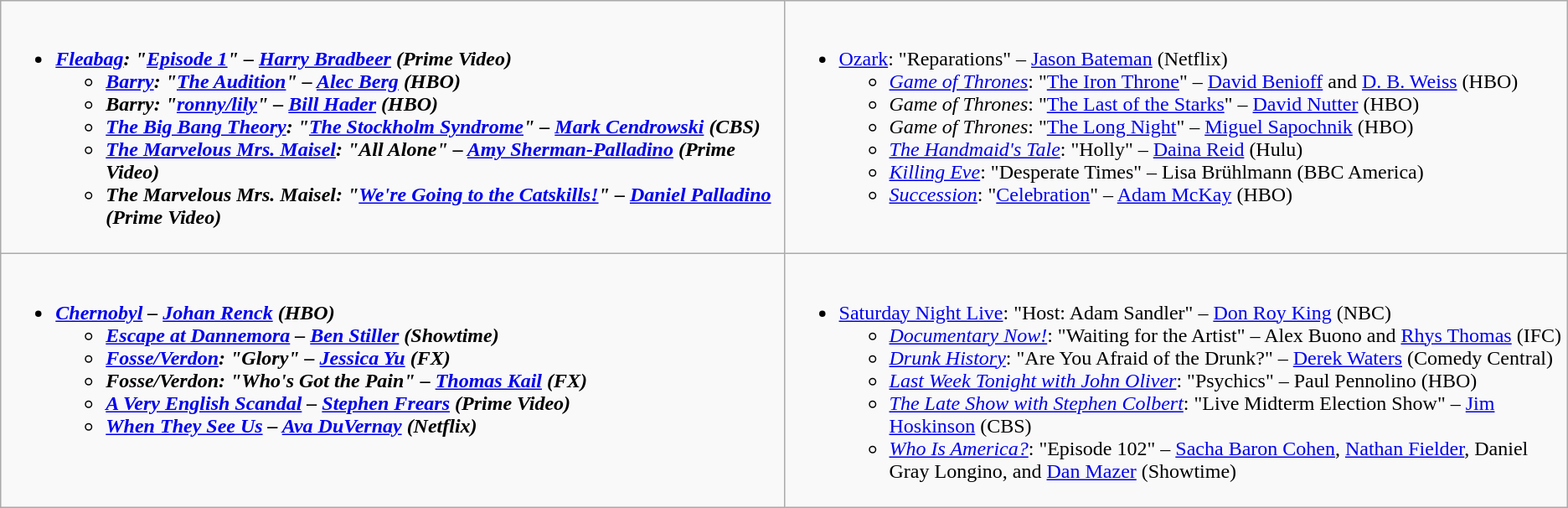<table class="wikitable">
<tr>
<td style="vertical-align:top;" width="50%"><br><ul><li><strong><em><a href='#'>Fleabag</a><em>: "<a href='#'>Episode 1</a>" – <a href='#'>Harry Bradbeer</a> (Prime Video)<strong><ul><li></em><a href='#'>Barry</a><em>: "<a href='#'>The Audition</a>" – <a href='#'>Alec Berg</a> (HBO)</li><li></em>Barry<em>: "<a href='#'>ronny/lily</a>" – <a href='#'>Bill Hader</a> (HBO)</li><li></em><a href='#'>The Big Bang Theory</a><em>: "<a href='#'>The Stockholm Syndrome</a>" – <a href='#'>Mark Cendrowski</a> (CBS)</li><li></em><a href='#'>The Marvelous Mrs. Maisel</a><em>: "All Alone" – <a href='#'>Amy Sherman-Palladino</a> (Prime Video)</li><li></em>The Marvelous Mrs. Maisel<em>: "<a href='#'>We're Going to the Catskills!</a>" – <a href='#'>Daniel Palladino</a> (Prime Video)</li></ul></li></ul></td>
<td style="vertical-align:top;" width="50%"><br><ul><li></em></strong><a href='#'>Ozark</a></em>: "Reparations" – <a href='#'>Jason Bateman</a> (Netflix)</strong><ul><li><em><a href='#'>Game of Thrones</a></em>: "<a href='#'>The Iron Throne</a>" – <a href='#'>David Benioff</a> and <a href='#'>D. B. Weiss</a> (HBO)</li><li><em>Game of Thrones</em>: "<a href='#'>The Last of the Starks</a>" – <a href='#'>David Nutter</a> (HBO)</li><li><em>Game of Thrones</em>: "<a href='#'>The Long Night</a>" – <a href='#'>Miguel Sapochnik</a> (HBO)</li><li><em><a href='#'>The Handmaid's Tale</a></em>: "Holly" – <a href='#'>Daina Reid</a> (Hulu)</li><li><em><a href='#'>Killing Eve</a></em>: "Desperate Times" – Lisa Brühlmann (BBC America)</li><li><em><a href='#'>Succession</a></em>: "<a href='#'>Celebration</a>" – <a href='#'>Adam McKay</a> (HBO)</li></ul></li></ul></td>
</tr>
<tr>
<td style="vertical-align:top;" width="50%"><br><ul><li><strong><em><a href='#'>Chernobyl</a><em> – <a href='#'>Johan Renck</a> (HBO)<strong><ul><li></em><a href='#'>Escape at Dannemora</a><em> – <a href='#'>Ben Stiller</a> (Showtime)</li><li></em><a href='#'>Fosse/Verdon</a><em>: "Glory" – <a href='#'>Jessica Yu</a> (FX)</li><li></em>Fosse/Verdon<em>: "Who's Got the Pain" – <a href='#'>Thomas Kail</a> (FX)</li><li></em><a href='#'>A Very English Scandal</a><em> – <a href='#'>Stephen Frears</a> (Prime Video)</li><li></em><a href='#'>When They See Us</a><em> – <a href='#'>Ava DuVernay</a> (Netflix)</li></ul></li></ul></td>
<td style="vertical-align:top;" width="50%"><br><ul><li></em></strong><a href='#'>Saturday Night Live</a></em>: "Host: Adam Sandler" – <a href='#'>Don Roy King</a> (NBC)</strong><ul><li><em><a href='#'>Documentary Now!</a></em>: "Waiting for the Artist" – Alex Buono and <a href='#'>Rhys Thomas</a> (IFC)</li><li><em><a href='#'>Drunk History</a></em>: "Are You Afraid of the Drunk?" – <a href='#'>Derek Waters</a> (Comedy Central)</li><li><em><a href='#'>Last Week Tonight with John Oliver</a></em>: "Psychics" – Paul Pennolino (HBO)</li><li><em><a href='#'>The Late Show with Stephen Colbert</a></em>: "Live Midterm Election Show" – <a href='#'>Jim Hoskinson</a> (CBS)</li><li><em><a href='#'>Who Is America?</a></em>: "Episode 102" – <a href='#'>Sacha Baron Cohen</a>, <a href='#'>Nathan Fielder</a>, Daniel Gray Longino, and <a href='#'>Dan Mazer</a> (Showtime)</li></ul></li></ul></td>
</tr>
</table>
